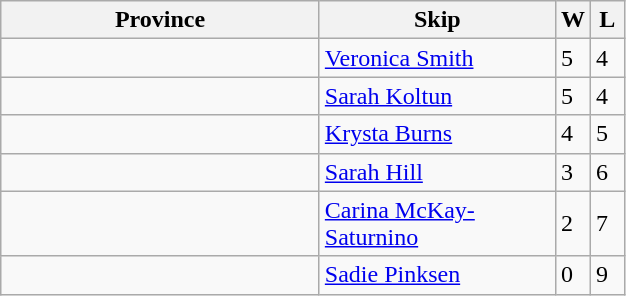<table class="wikitable">
<tr>
<th width=205>Province</th>
<th width=150>Skip</th>
<th width=15>W</th>
<th width=15>L</th>
</tr>
<tr>
<td></td>
<td><a href='#'>Veronica Smith</a></td>
<td>5</td>
<td>4</td>
</tr>
<tr>
<td></td>
<td><a href='#'>Sarah Koltun</a></td>
<td>5</td>
<td>4</td>
</tr>
<tr>
<td></td>
<td><a href='#'>Krysta Burns</a></td>
<td>4</td>
<td>5</td>
</tr>
<tr>
<td></td>
<td><a href='#'>Sarah Hill</a></td>
<td>3</td>
<td>6</td>
</tr>
<tr>
<td></td>
<td><a href='#'>Carina McKay-Saturnino</a></td>
<td>2</td>
<td>7</td>
</tr>
<tr>
<td></td>
<td><a href='#'>Sadie Pinksen</a></td>
<td>0</td>
<td>9</td>
</tr>
</table>
